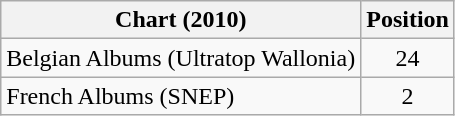<table class="wikitable sortable">
<tr>
<th>Chart (2010)</th>
<th>Position</th>
</tr>
<tr>
<td>Belgian Albums (Ultratop Wallonia)</td>
<td align="center">24</td>
</tr>
<tr>
<td>French Albums (SNEP)</td>
<td align="center">2</td>
</tr>
</table>
